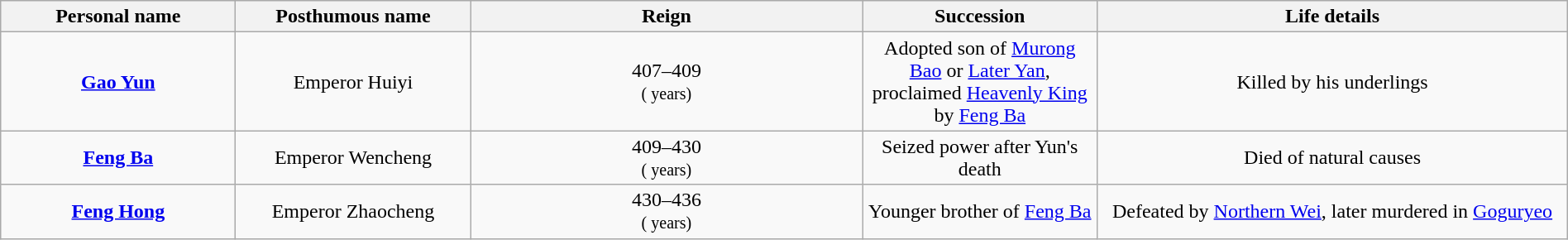<table class="wikitable plainrowheaders" style="text-align:center; width:100%;">
<tr>
<th scope="col" width="15%">Personal name</th>
<th scope="col" width="15%">Posthumous name</th>
<th scope="col" width="25%">Reign</th>
<th scope="col" width="15%">Succession</th>
<th scope="col" width="30%">Life details</th>
</tr>
<tr>
<td><strong><a href='#'>Gao Yun</a></strong><br></td>
<td>Emperor Huiyi<br></td>
<td>407–409<br><small>( years)</small><br><small></small></td>
<td>Adopted son of <a href='#'>Murong Bao</a> or <a href='#'>Later Yan</a>, proclaimed <a href='#'>Heavenly King</a> by <a href='#'>Feng Ba</a></td>
<td>Killed by his underlings</td>
</tr>
<tr>
<td><strong><a href='#'>Feng Ba</a></strong><br></td>
<td>Emperor Wencheng<br></td>
<td>409–430<br><small>( years)</small><br><small></small></td>
<td>Seized power after Yun's death</td>
<td>Died of natural causes</td>
</tr>
<tr>
<td><strong><a href='#'>Feng Hong</a></strong><br></td>
<td>Emperor Zhaocheng<br></td>
<td>430–436<br><small>( years)</small><br><small></small></td>
<td>Younger brother of <a href='#'>Feng Ba</a></td>
<td>Defeated by <a href='#'>Northern Wei</a>, later murdered in <a href='#'>Goguryeo</a></td>
</tr>
</table>
